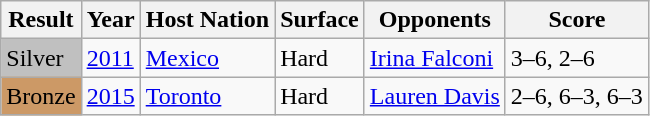<table class="sortable wikitable">
<tr>
<th>Result</th>
<th>Year</th>
<th>Host Nation</th>
<th>Surface</th>
<th>Opponents</th>
<th>Score</th>
</tr>
<tr>
<td style="background:Silver">Silver</td>
<td><a href='#'>2011</a></td>
<td><a href='#'>Mexico</a></td>
<td>Hard</td>
<td> <a href='#'>Irina Falconi</a></td>
<td>3–6, 2–6</td>
</tr>
<tr>
<td bgcolor=cc9966>Bronze</td>
<td><a href='#'>2015</a></td>
<td><a href='#'>Toronto</a></td>
<td>Hard</td>
<td> <a href='#'>Lauren Davis</a></td>
<td>2–6, 6–3, 6–3</td>
</tr>
</table>
